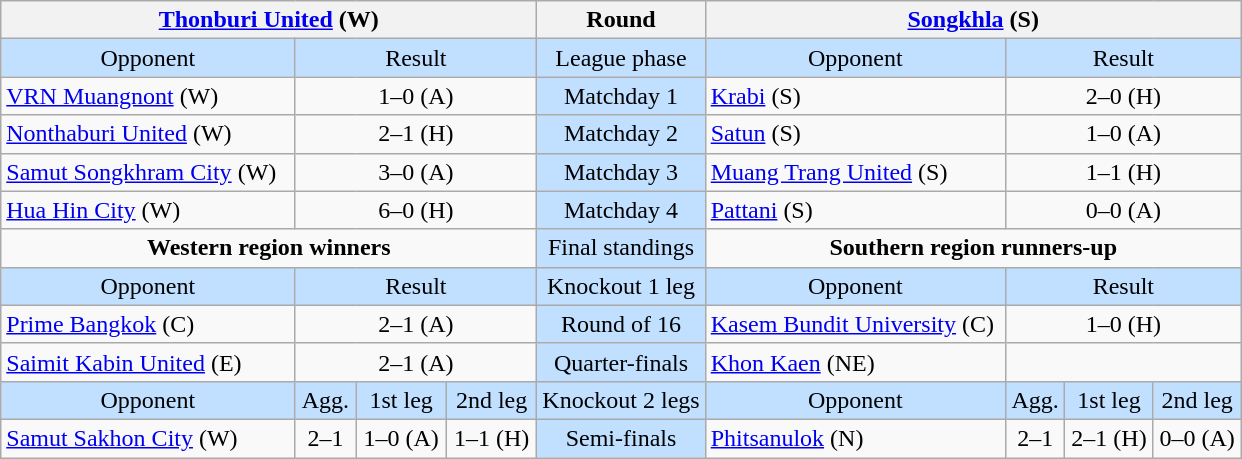<table class="wikitable" style="text-align:center">
<tr>
<th colspan=4 width="350"><a href='#'>Thonburi United</a> (W)</th>
<th>Round</th>
<th colspan=4 width="350"><a href='#'>Songkhla</a> (S)</th>
</tr>
<tr style="background:#C1E0FF">
<td>Opponent</td>
<td colspan=3>Result</td>
<td>League phase</td>
<td>Opponent</td>
<td colspan=3>Result</td>
</tr>
<tr>
<td align=left><a href='#'>VRN Muangnont</a> (W)</td>
<td colspan=3>1–0 (A)</td>
<td style="background:#C1E0FF">Matchday 1</td>
<td align=left><a href='#'>Krabi</a> (S)</td>
<td colspan=3>2–0 (H)</td>
</tr>
<tr>
<td align=left><a href='#'>Nonthaburi United</a> (W)</td>
<td colspan=3>2–1 (H)</td>
<td style="background:#C1E0FF">Matchday 2</td>
<td align=left><a href='#'>Satun</a> (S)</td>
<td colspan=3>1–0 (A)</td>
</tr>
<tr>
<td align=left><a href='#'>Samut Songkhram City</a> (W)</td>
<td colspan=3>3–0 (A)</td>
<td style="background:#C1E0FF">Matchday 3</td>
<td align=left><a href='#'>Muang Trang United</a> (S)</td>
<td colspan=3>1–1 (H)</td>
</tr>
<tr>
<td align=left><a href='#'>Hua Hin City</a> (W)</td>
<td colspan=3>6–0 (H)</td>
<td style="background:#C1E0FF">Matchday 4</td>
<td align=left><a href='#'>Pattani</a> (S)</td>
<td colspan=3>0–0 (A)</td>
</tr>
<tr>
<td colspan="4" style="vertical-align:top"><strong>Western region winners</strong><br><div>

</div></td>
<td style="background:#C1E0FF">Final standings</td>
<td colspan="4" style="vertical-align:top"><strong>Southern region runners-up</strong><br><div>

</div></td>
</tr>
<tr style="background:#C1E0FF">
<td>Opponent</td>
<td colspan=3>Result</td>
<td>Knockout 1 leg</td>
<td>Opponent</td>
<td colspan=3>Result</td>
</tr>
<tr>
<td align=left><a href='#'>Prime Bangkok</a> (C)</td>
<td colspan=3>2–1 (A)</td>
<td style="background:#C1E0FF">Round of 16</td>
<td align=left><a href='#'>Kasem Bundit University</a> (C)</td>
<td colspan=3>1–0 (H)</td>
</tr>
<tr>
<td align=left><a href='#'>Saimit Kabin United</a> (E)</td>
<td colspan=3>2–1 (A)</td>
<td style="background:#C1E0FF">Quarter-finals</td>
<td align=left><a href='#'>Khon Kaen</a> (NE)</td>
<td colspan=3></td>
</tr>
<tr style="background:#C1E0FF">
<td>Opponent</td>
<td>Agg.</td>
<td>1st leg</td>
<td>2nd leg</td>
<td>Knockout 2 legs</td>
<td>Opponent</td>
<td>Agg.</td>
<td>1st leg</td>
<td>2nd leg</td>
</tr>
<tr>
<td align=left><a href='#'>Samut Sakhon City</a> (W)</td>
<td>2–1</td>
<td>1–0 (A)</td>
<td>1–1 (H)</td>
<td style="background:#C1E0FF">Semi-finals</td>
<td align=left><a href='#'>Phitsanulok</a> (N)</td>
<td>2–1</td>
<td>2–1 (H)</td>
<td>0–0 (A)</td>
</tr>
</table>
